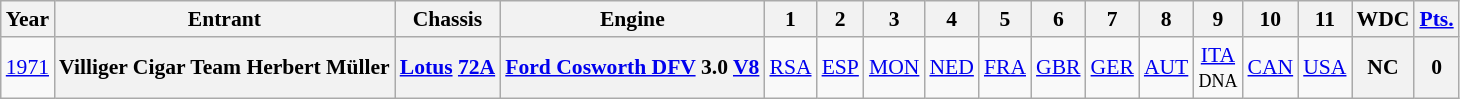<table class="wikitable" style="text-align:center; font-size:90%">
<tr>
<th>Year</th>
<th>Entrant</th>
<th>Chassis</th>
<th>Engine</th>
<th>1</th>
<th>2</th>
<th>3</th>
<th>4</th>
<th>5</th>
<th>6</th>
<th>7</th>
<th>8</th>
<th>9</th>
<th>10</th>
<th>11</th>
<th>WDC</th>
<th><a href='#'>Pts.</a></th>
</tr>
<tr>
<td><a href='#'>1971</a></td>
<th>Villiger Cigar Team Herbert Müller</th>
<th><a href='#'>Lotus</a> <a href='#'>72A</a></th>
<th><a href='#'>Ford Cosworth DFV</a> 3.0 <a href='#'>V8</a></th>
<td><a href='#'>RSA</a></td>
<td><a href='#'>ESP</a></td>
<td><a href='#'>MON</a></td>
<td><a href='#'>NED</a></td>
<td><a href='#'>FRA</a></td>
<td><a href='#'>GBR</a></td>
<td><a href='#'>GER</a></td>
<td><a href='#'>AUT</a></td>
<td><a href='#'>ITA</a><br><small>DNA</small></td>
<td><a href='#'>CAN</a></td>
<td><a href='#'>USA</a></td>
<th>NC</th>
<th>0</th>
</tr>
</table>
